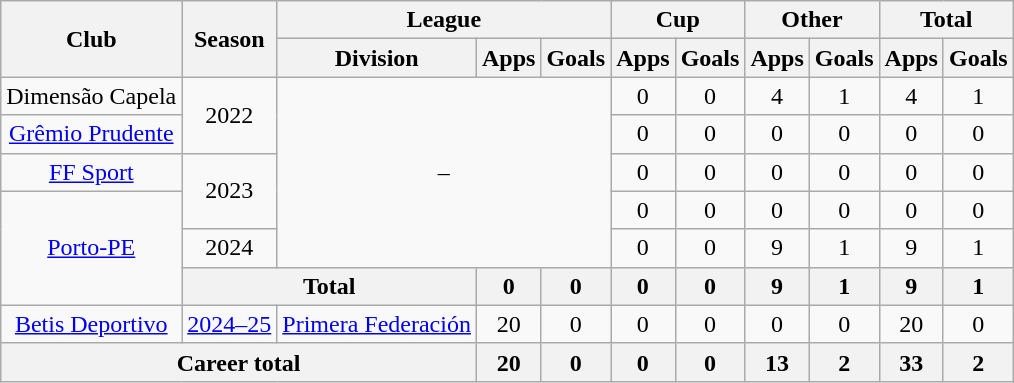<table class=wikitable style=text-align:center>
<tr>
<th rowspan="2">Club</th>
<th rowspan="2">Season</th>
<th colspan="3">League</th>
<th colspan="2">Cup</th>
<th colspan="2">Other</th>
<th colspan="2">Total</th>
</tr>
<tr>
<th>Division</th>
<th>Apps</th>
<th>Goals</th>
<th>Apps</th>
<th>Goals</th>
<th>Apps</th>
<th>Goals</th>
<th>Apps</th>
<th>Goals</th>
</tr>
<tr>
<td>Dimensão Capela</td>
<td rowspan="2">2022</td>
<td colspan="3" rowspan="5">–</td>
<td>0</td>
<td>0</td>
<td>4</td>
<td>1</td>
<td>4</td>
<td>1</td>
</tr>
<tr>
<td><a href='#'>Grêmio Prudente</a></td>
<td>0</td>
<td>0</td>
<td>0</td>
<td>0</td>
<td>0</td>
<td>0</td>
</tr>
<tr>
<td><a href='#'>FF Sport</a></td>
<td rowspan="2">2023</td>
<td>0</td>
<td>0</td>
<td>0</td>
<td>0</td>
<td>0</td>
<td>0</td>
</tr>
<tr>
<td rowspan="3"><a href='#'>Porto-PE</a></td>
<td>0</td>
<td>0</td>
<td>0</td>
<td>0</td>
<td>0</td>
<td>0</td>
</tr>
<tr>
<td>2024</td>
<td>0</td>
<td>0</td>
<td>9</td>
<td>1</td>
<td>9</td>
<td>1</td>
</tr>
<tr>
<th colspan="2"><strong>Total</strong></th>
<th>0</th>
<th>0</th>
<th>0</th>
<th>0</th>
<th>9</th>
<th>1</th>
<th>9</th>
<th>1</th>
</tr>
<tr>
<td><a href='#'>Betis Deportivo</a></td>
<td><a href='#'>2024–25</a></td>
<td><a href='#'>Primera Federación</a></td>
<td>20</td>
<td>0</td>
<td>0</td>
<td>0</td>
<td>0</td>
<td>0</td>
<td>20</td>
<td>0</td>
</tr>
<tr>
<th colspan="3"><strong>Career total</strong></th>
<th>20</th>
<th>0</th>
<th>0</th>
<th>0</th>
<th>13</th>
<th>2</th>
<th>33</th>
<th>2</th>
</tr>
</table>
